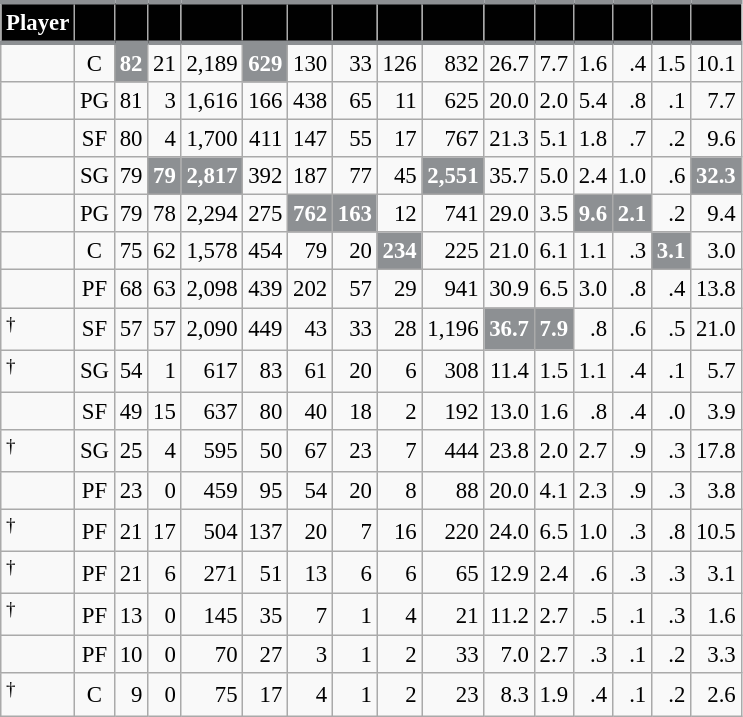<table class="wikitable sortable" style="font-size: 95%; text-align:right;">
<tr>
<th style="background:#010101; color:#FFFFFF; border-top:#8D9093 3px solid; border-bottom:#8D9093 3px solid;">Player</th>
<th style="background:#010101; color:#FFFFFF; border-top:#8D9093 3px solid; border-bottom:#8D9093 3px solid;"></th>
<th style="background:#010101; color:#FFFFFF; border-top:#8D9093 3px solid; border-bottom:#8D9093 3px solid;"></th>
<th style="background:#010101; color:#FFFFFF; border-top:#8D9093 3px solid; border-bottom:#8D9093 3px solid;"></th>
<th style="background:#010101; color:#FFFFFF; border-top:#8D9093 3px solid; border-bottom:#8D9093 3px solid;"></th>
<th style="background:#010101; color:#FFFFFF; border-top:#8D9093 3px solid; border-bottom:#8D9093 3px solid;"></th>
<th style="background:#010101; color:#FFFFFF; border-top:#8D9093 3px solid; border-bottom:#8D9093 3px solid;"></th>
<th style="background:#010101; color:#FFFFFF; border-top:#8D9093 3px solid; border-bottom:#8D9093 3px solid;"></th>
<th style="background:#010101; color:#FFFFFF; border-top:#8D9093 3px solid; border-bottom:#8D9093 3px solid;"></th>
<th style="background:#010101; color:#FFFFFF; border-top:#8D9093 3px solid; border-bottom:#8D9093 3px solid;"></th>
<th style="background:#010101; color:#FFFFFF; border-top:#8D9093 3px solid; border-bottom:#8D9093 3px solid;"></th>
<th style="background:#010101; color:#FFFFFF; border-top:#8D9093 3px solid; border-bottom:#8D9093 3px solid;"></th>
<th style="background:#010101; color:#FFFFFF; border-top:#8D9093 3px solid; border-bottom:#8D9093 3px solid;"></th>
<th style="background:#010101; color:#FFFFFF; border-top:#8D9093 3px solid; border-bottom:#8D9093 3px solid;"></th>
<th style="background:#010101; color:#FFFFFF; border-top:#8D9093 3px solid; border-bottom:#8D9093 3px solid;"></th>
<th style="background:#010101; color:#FFFFFF; border-top:#8D9093 3px solid; border-bottom:#8D9093 3px solid;"></th>
</tr>
<tr>
<td style="text-align:left;"></td>
<td style="text-align:center;">C</td>
<td style="background:#8D9093; color:#FFFFFF;"><strong>82</strong></td>
<td>21</td>
<td>2,189</td>
<td style="background:#8D9093; color:#FFFFFF;"><strong>629</strong></td>
<td>130</td>
<td>33</td>
<td>126</td>
<td>832</td>
<td>26.7</td>
<td>7.7</td>
<td>1.6</td>
<td>.4</td>
<td>1.5</td>
<td>10.1</td>
</tr>
<tr>
<td style="text-align:left;"></td>
<td style="text-align:center;">PG</td>
<td>81</td>
<td>3</td>
<td>1,616</td>
<td>166</td>
<td>438</td>
<td>65</td>
<td>11</td>
<td>625</td>
<td>20.0</td>
<td>2.0</td>
<td>5.4</td>
<td>.8</td>
<td>.1</td>
<td>7.7</td>
</tr>
<tr>
<td style="text-align:left;"></td>
<td style="text-align:center;">SF</td>
<td>80</td>
<td>4</td>
<td>1,700</td>
<td>411</td>
<td>147</td>
<td>55</td>
<td>17</td>
<td>767</td>
<td>21.3</td>
<td>5.1</td>
<td>1.8</td>
<td>.7</td>
<td>.2</td>
<td>9.6</td>
</tr>
<tr>
<td style="text-align:left;"></td>
<td style="text-align:center;">SG</td>
<td>79</td>
<td style="background:#8D9093; color:#FFFFFF;"><strong>79</strong></td>
<td style="background:#8D9093; color:#FFFFFF;"><strong>2,817</strong></td>
<td>392</td>
<td>187</td>
<td>77</td>
<td>45</td>
<td style="background:#8D9093; color:#FFFFFF;"><strong>2,551</strong></td>
<td>35.7</td>
<td>5.0</td>
<td>2.4</td>
<td>1.0</td>
<td>.6</td>
<td style="background:#8D9093; color:#FFFFFF;"><strong>32.3</strong></td>
</tr>
<tr>
<td style="text-align:left;"></td>
<td style="text-align:center;">PG</td>
<td>79</td>
<td>78</td>
<td>2,294</td>
<td>275</td>
<td style="background:#8D9093; color:#FFFFFF;"><strong>762</strong></td>
<td style="background:#8D9093; color:#FFFFFF;"><strong>163</strong></td>
<td>12</td>
<td>741</td>
<td>29.0</td>
<td>3.5</td>
<td style="background:#8D9093; color:#FFFFFF;"><strong>9.6</strong></td>
<td style="background:#8D9093; color:#FFFFFF;"><strong>2.1</strong></td>
<td>.2</td>
<td>9.4</td>
</tr>
<tr>
<td style="text-align:left;"></td>
<td style="text-align:center;">C</td>
<td>75</td>
<td>62</td>
<td>1,578</td>
<td>454</td>
<td>79</td>
<td>20</td>
<td style="background:#8D9093; color:#FFFFFF;"><strong>234</strong></td>
<td>225</td>
<td>21.0</td>
<td>6.1</td>
<td>1.1</td>
<td>.3</td>
<td style="background:#8D9093; color:#FFFFFF;"><strong>3.1</strong></td>
<td>3.0</td>
</tr>
<tr>
<td style="text-align:left;"></td>
<td style="text-align:center;">PF</td>
<td>68</td>
<td>63</td>
<td>2,098</td>
<td>439</td>
<td>202</td>
<td>57</td>
<td>29</td>
<td>941</td>
<td>30.9</td>
<td>6.5</td>
<td>3.0</td>
<td>.8</td>
<td>.4</td>
<td>13.8</td>
</tr>
<tr>
<td style="text-align:left;"><sup>†</sup></td>
<td style="text-align:center;">SF</td>
<td>57</td>
<td>57</td>
<td>2,090</td>
<td>449</td>
<td>43</td>
<td>33</td>
<td>28</td>
<td>1,196</td>
<td style="background:#8D9093; color:#FFFFFF;"><strong>36.7</strong></td>
<td style="background:#8D9093; color:#FFFFFF;"><strong>7.9</strong></td>
<td>.8</td>
<td>.6</td>
<td>.5</td>
<td>21.0</td>
</tr>
<tr>
<td style="text-align:left;"><sup>†</sup></td>
<td style="text-align:center;">SG</td>
<td>54</td>
<td>1</td>
<td>617</td>
<td>83</td>
<td>61</td>
<td>20</td>
<td>6</td>
<td>308</td>
<td>11.4</td>
<td>1.5</td>
<td>1.1</td>
<td>.4</td>
<td>.1</td>
<td>5.7</td>
</tr>
<tr>
<td style="text-align:left;"></td>
<td style="text-align:center;">SF</td>
<td>49</td>
<td>15</td>
<td>637</td>
<td>80</td>
<td>40</td>
<td>18</td>
<td>2</td>
<td>192</td>
<td>13.0</td>
<td>1.6</td>
<td>.8</td>
<td>.4</td>
<td>.0</td>
<td>3.9</td>
</tr>
<tr>
<td style="text-align:left;"><sup>†</sup></td>
<td style="text-align:center;">SG</td>
<td>25</td>
<td>4</td>
<td>595</td>
<td>50</td>
<td>67</td>
<td>23</td>
<td>7</td>
<td>444</td>
<td>23.8</td>
<td>2.0</td>
<td>2.7</td>
<td>.9</td>
<td>.3</td>
<td>17.8</td>
</tr>
<tr>
<td style="text-align:left;"></td>
<td style="text-align:center;">PF</td>
<td>23</td>
<td>0</td>
<td>459</td>
<td>95</td>
<td>54</td>
<td>20</td>
<td>8</td>
<td>88</td>
<td>20.0</td>
<td>4.1</td>
<td>2.3</td>
<td>.9</td>
<td>.3</td>
<td>3.8</td>
</tr>
<tr>
<td style="text-align:left;"><sup>†</sup></td>
<td style="text-align:center;">PF</td>
<td>21</td>
<td>17</td>
<td>504</td>
<td>137</td>
<td>20</td>
<td>7</td>
<td>16</td>
<td>220</td>
<td>24.0</td>
<td>6.5</td>
<td>1.0</td>
<td>.3</td>
<td>.8</td>
<td>10.5</td>
</tr>
<tr>
<td style="text-align:left;"><sup>†</sup></td>
<td style="text-align:center;">PF</td>
<td>21</td>
<td>6</td>
<td>271</td>
<td>51</td>
<td>13</td>
<td>6</td>
<td>6</td>
<td>65</td>
<td>12.9</td>
<td>2.4</td>
<td>.6</td>
<td>.3</td>
<td>.3</td>
<td>3.1</td>
</tr>
<tr>
<td style="text-align:left;"><sup>†</sup></td>
<td style="text-align:center;">PF</td>
<td>13</td>
<td>0</td>
<td>145</td>
<td>35</td>
<td>7</td>
<td>1</td>
<td>4</td>
<td>21</td>
<td>11.2</td>
<td>2.7</td>
<td>.5</td>
<td>.1</td>
<td>.3</td>
<td>1.6</td>
</tr>
<tr>
<td style="text-align:left;"></td>
<td style="text-align:center;">PF</td>
<td>10</td>
<td>0</td>
<td>70</td>
<td>27</td>
<td>3</td>
<td>1</td>
<td>2</td>
<td>33</td>
<td>7.0</td>
<td>2.7</td>
<td>.3</td>
<td>.1</td>
<td>.2</td>
<td>3.3</td>
</tr>
<tr>
<td style="text-align:left;"><sup>†</sup></td>
<td style="text-align:center;">C</td>
<td>9</td>
<td>0</td>
<td>75</td>
<td>17</td>
<td>4</td>
<td>1</td>
<td>2</td>
<td>23</td>
<td>8.3</td>
<td>1.9</td>
<td>.4</td>
<td>.1</td>
<td>.2</td>
<td>2.6</td>
</tr>
</table>
